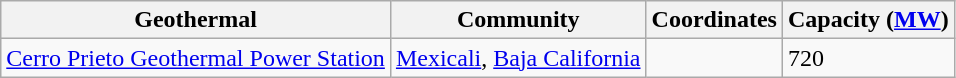<table class="wikitable sortable">
<tr>
<th>Geothermal</th>
<th>Community</th>
<th>Coordinates</th>
<th>Capacity (<a href='#'>MW</a>)</th>
</tr>
<tr>
<td><a href='#'>Cerro Prieto Geothermal Power Station</a></td>
<td><a href='#'>Mexicali</a>, <a href='#'>Baja California</a></td>
<td></td>
<td>720</td>
</tr>
</table>
